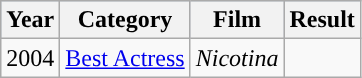<table class="wikitable">
<tr style="background:#b0c4de;">
<th>Year</th>
<th>Category</th>
<th>Film</th>
<th>Result</th>
</tr>
<tr>
<td>2004</td>
<td><a href='#'>Best Actress</a></td>
<td><em>Nicotina</em></td>
<td></td>
</tr>
</table>
